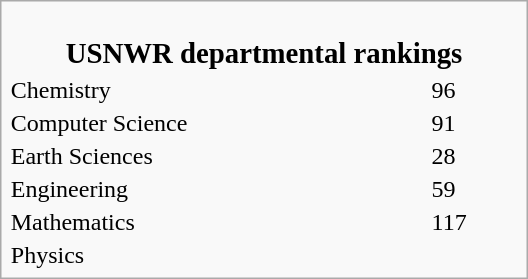<table class="infobox" style="width: 22em;">
<tr>
<th colspan="2" style="font-size: 100%; text-align: center;"><br><big>USNWR departmental rankings</big></th>
</tr>
<tr>
<td>Chemistry</td>
<td>96</td>
</tr>
<tr>
<td>Computer Science</td>
<td>91</td>
</tr>
<tr>
<td>Earth Sciences</td>
<td>28</td>
</tr>
<tr>
<td>Engineering</td>
<td>59</td>
</tr>
<tr>
<td>Mathematics</td>
<td>117</td>
</tr>
<tr>
<td>Physics</td>
<td></td>
</tr>
</table>
